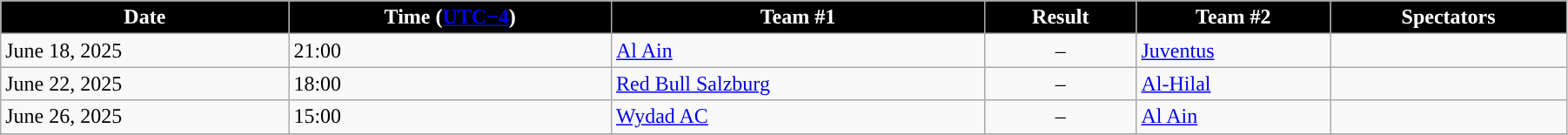<table class="wikitable" style="text-align:left; width:95%;" style="text-align:center">
<tr>
<th style="text-align:center;  background:#000; color:#fff; ">Date</th>
<th style="text-align:center;  background:#000; color:#fff; ">Time (<a href='#'>UTC−4</a>)</th>
<th style="text-align:center;  background:#000; color:#fff; ">Team #1</th>
<th style="text-align:center;  background:#000; color:#fff; ">Result</th>
<th style="text-align:center;  background:#000; color:#fff; ">Team #2</th>
<th style="text-align:center;  background:#000; color:#fff; ">Spectators</th>
</tr>
<tr>
<td>June 18, 2025</td>
<td>21:00</td>
<td><a href='#'>Al Ain</a> </td>
<td style="text-align:center;">–</td>
<td> <a href='#'>Juventus</a></td>
<td style="text-align:center;"></td>
</tr>
<tr>
<td>June 22, 2025</td>
<td>18:00</td>
<td><a href='#'>Red Bull Salzburg</a> </td>
<td style="text-align:center;">–</td>
<td> <a href='#'>Al-Hilal</a></td>
<td style="text-align:center;"></td>
</tr>
<tr>
<td>June 26, 2025</td>
<td>15:00</td>
<td><a href='#'>Wydad AC</a> </td>
<td style="text-align:center;">–</td>
<td> <a href='#'>Al Ain</a></td>
<td style="text-align:center;"></td>
</tr>
<tr>
</tr>
</table>
